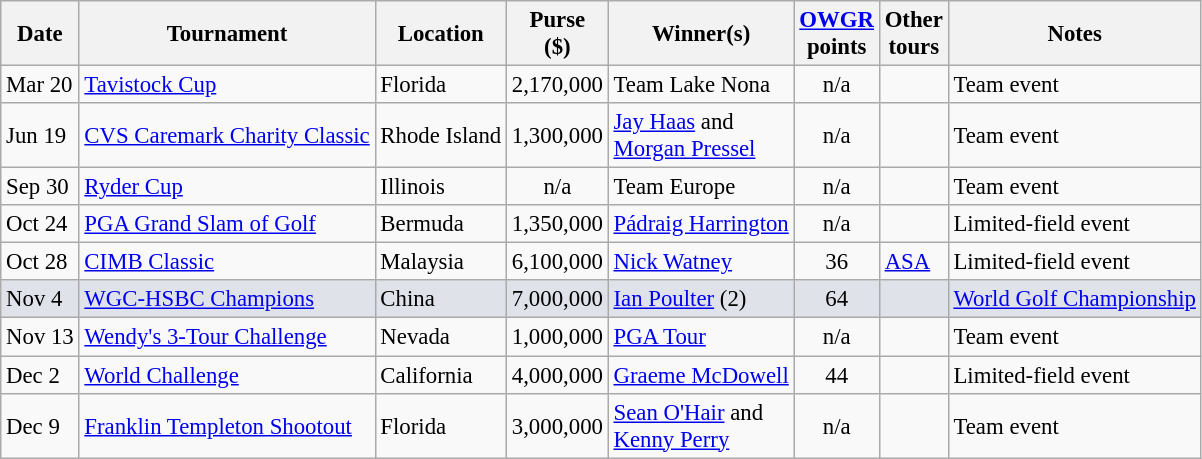<table class="wikitable" style="font-size:95%">
<tr>
<th>Date</th>
<th>Tournament</th>
<th>Location</th>
<th>Purse<br>($)</th>
<th>Winner(s)</th>
<th><a href='#'>OWGR</a><br>points</th>
<th>Other<br>tours</th>
<th>Notes</th>
</tr>
<tr>
<td>Mar 20</td>
<td><a href='#'>Tavistock Cup</a></td>
<td>Florida</td>
<td align=right>2,170,000</td>
<td>Team Lake Nona</td>
<td align=center>n/a</td>
<td></td>
<td>Team event</td>
</tr>
<tr>
<td>Jun 19</td>
<td><a href='#'>CVS Caremark Charity Classic</a></td>
<td>Rhode Island</td>
<td align=right>1,300,000</td>
<td> <a href='#'>Jay Haas</a> and<br> <a href='#'>Morgan Pressel</a></td>
<td align=center>n/a</td>
<td></td>
<td>Team event</td>
</tr>
<tr>
<td>Sep 30</td>
<td><a href='#'>Ryder Cup</a></td>
<td>Illinois</td>
<td align=center>n/a</td>
<td> Team Europe</td>
<td align=center>n/a</td>
<td></td>
<td>Team event</td>
</tr>
<tr>
<td>Oct 24</td>
<td><a href='#'>PGA Grand Slam of Golf</a></td>
<td>Bermuda</td>
<td align=right>1,350,000</td>
<td> <a href='#'>Pádraig Harrington</a></td>
<td align=center>n/a</td>
<td></td>
<td>Limited-field event</td>
</tr>
<tr>
<td>Oct 28</td>
<td><a href='#'>CIMB Classic</a></td>
<td>Malaysia</td>
<td align=right>6,100,000</td>
<td> <a href='#'>Nick Watney</a></td>
<td align=center>36</td>
<td><a href='#'>ASA</a></td>
<td>Limited-field event</td>
</tr>
<tr style="background:#dfe2e9;">
<td>Nov 4</td>
<td><a href='#'>WGC-HSBC Champions</a></td>
<td>China</td>
<td align=right>7,000,000</td>
<td> <a href='#'>Ian Poulter</a> (2)</td>
<td align=center>64</td>
<td></td>
<td><a href='#'>World Golf Championship</a></td>
</tr>
<tr>
<td>Nov 13</td>
<td><a href='#'>Wendy's 3-Tour Challenge</a></td>
<td>Nevada</td>
<td align=right>1,000,000</td>
<td><a href='#'>PGA Tour</a></td>
<td align=center>n/a</td>
<td></td>
<td>Team event</td>
</tr>
<tr>
<td>Dec 2</td>
<td><a href='#'>World Challenge</a></td>
<td>California</td>
<td align=right>4,000,000</td>
<td> <a href='#'>Graeme McDowell</a></td>
<td align=center>44</td>
<td></td>
<td>Limited-field event</td>
</tr>
<tr>
<td>Dec 9</td>
<td><a href='#'>Franklin Templeton Shootout</a></td>
<td>Florida</td>
<td align=right>3,000,000</td>
<td> <a href='#'>Sean O'Hair</a> and<br> <a href='#'>Kenny Perry</a></td>
<td align=center>n/a</td>
<td></td>
<td>Team event</td>
</tr>
</table>
